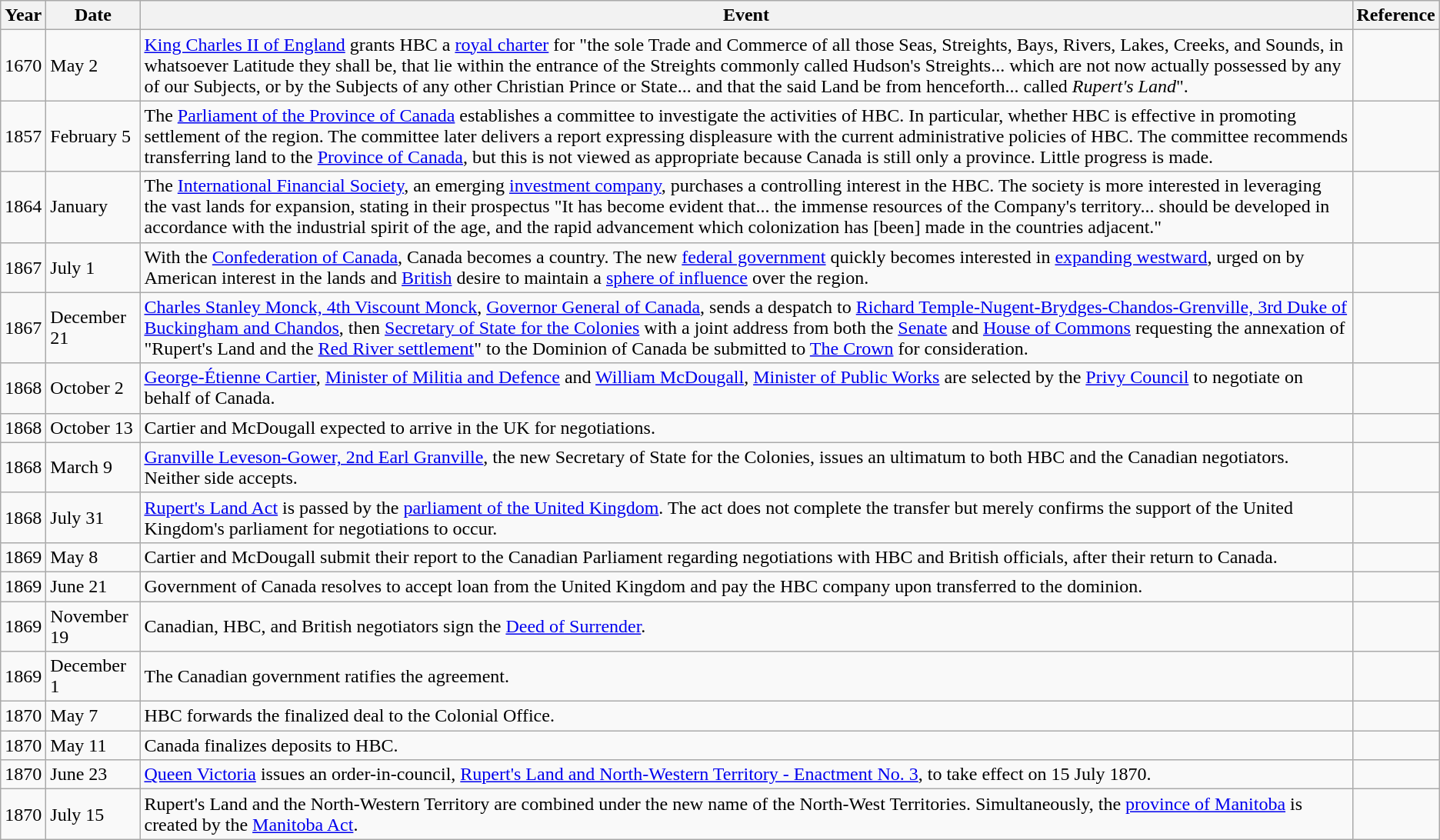<table class="wikitable">
<tr>
<th>Year</th>
<th>Date</th>
<th>Event</th>
<th>Reference</th>
</tr>
<tr>
<td>1670</td>
<td>May 2</td>
<td><a href='#'>King Charles II of England</a> grants HBC a <a href='#'>royal charter</a> for "the sole Trade and Commerce of all those Seas, Streights, Bays, Rivers, Lakes, Creeks, and Sounds, in whatsoever Latitude they shall be, that lie within the entrance of the Streights commonly called Hudson's Streights... which are not now actually possessed by any of our Subjects, or by the Subjects of any other Christian Prince or State... and that the said Land be from henceforth... called <em>Rupert's Land</em>".</td>
<td></td>
</tr>
<tr>
<td>1857</td>
<td>February 5</td>
<td>The <a href='#'>Parliament of the Province of Canada</a> establishes a committee to investigate the activities of HBC. In particular, whether HBC is effective in promoting settlement of the region. The committee later delivers a report expressing displeasure with the current administrative policies of HBC. The committee recommends transferring land to the <a href='#'>Province of Canada</a>, but this is not viewed as appropriate because Canada is still only a province. Little progress is made.</td>
<td></td>
</tr>
<tr>
<td>1864</td>
<td>January</td>
<td>The <a href='#'>International Financial Society</a>, an emerging <a href='#'>investment company</a>, purchases a controlling interest in the HBC. The society is more interested in leveraging the vast lands for expansion, stating in their prospectus "It has become evident that... the immense resources of the Company's territory... should be developed in accordance with the industrial spirit of the age, and the rapid advancement which colonization has [been] made in the countries adjacent."</td>
<td></td>
</tr>
<tr>
<td>1867</td>
<td>July 1</td>
<td>With the <a href='#'>Confederation of Canada</a>, Canada becomes a country. The new <a href='#'>federal government</a> quickly becomes interested in <a href='#'>expanding westward</a>, urged on by American interest in the lands and <a href='#'>British</a> desire to maintain a <a href='#'>sphere of influence</a> over the region.</td>
<td></td>
</tr>
<tr>
<td>1867</td>
<td>December 21</td>
<td><a href='#'>Charles Stanley Monck, 4th Viscount Monck</a>, <a href='#'>Governor General of Canada</a>, sends a despatch to <a href='#'>Richard Temple-Nugent-Brydges-Chandos-Grenville, 3rd Duke of Buckingham and Chandos</a>, then <a href='#'>Secretary of State for the Colonies</a> with a joint address from both the <a href='#'>Senate</a> and <a href='#'>House of Commons</a> requesting the annexation of "Rupert's Land and the <a href='#'>Red River settlement</a>" to the Dominion of Canada be submitted to <a href='#'>The Crown</a> for consideration.</td>
<td></td>
</tr>
<tr>
<td>1868</td>
<td>October 2</td>
<td><a href='#'>George-Étienne Cartier</a>, <a href='#'>Minister of Militia and Defence</a> and <a href='#'>William McDougall</a>, <a href='#'>Minister of Public Works</a> are selected by the <a href='#'>Privy Council</a> to negotiate on behalf of Canada.</td>
<td></td>
</tr>
<tr>
<td>1868</td>
<td>October 13</td>
<td>Cartier and McDougall expected to arrive in the UK for negotiations.</td>
<td></td>
</tr>
<tr>
<td>1868</td>
<td>March 9</td>
<td><a href='#'>Granville Leveson-Gower, 2nd Earl Granville</a>, the new Secretary of State for the Colonies, issues an ultimatum to both HBC and the Canadian negotiators. Neither side accepts.</td>
<td></td>
</tr>
<tr>
<td>1868</td>
<td>July 31</td>
<td><a href='#'>Rupert's Land Act</a> is passed by the <a href='#'>parliament of the United Kingdom</a>. The act does not complete the transfer but merely confirms the support of the United Kingdom's parliament for negotiations to occur.</td>
<td></td>
</tr>
<tr>
<td>1869</td>
<td>May 8</td>
<td>Cartier and McDougall submit their report to the Canadian Parliament regarding negotiations with HBC and British officials, after their return to Canada.</td>
<td></td>
</tr>
<tr>
<td>1869</td>
<td>June 21</td>
<td>Government of Canada resolves to accept loan from the United Kingdom and pay the HBC company upon transferred to the dominion.</td>
<td></td>
</tr>
<tr>
<td>1869</td>
<td>November 19</td>
<td>Canadian, HBC, and British negotiators sign the <a href='#'>Deed of Surrender</a>.</td>
<td></td>
</tr>
<tr>
<td>1869</td>
<td>December 1</td>
<td>The Canadian government ratifies the agreement.</td>
<td></td>
</tr>
<tr>
<td>1870</td>
<td>May 7</td>
<td>HBC forwards the finalized deal to the Colonial Office.</td>
<td></td>
</tr>
<tr>
<td>1870</td>
<td>May 11</td>
<td>Canada finalizes deposits to HBC.</td>
<td></td>
</tr>
<tr>
<td>1870</td>
<td>June 23</td>
<td><a href='#'>Queen Victoria</a> issues an order-in-council, <a href='#'>Rupert's Land and North-Western Territory - Enactment No. 3</a>, to take effect on 15 July 1870.</td>
<td></td>
</tr>
<tr>
<td>1870</td>
<td>July 15</td>
<td>Rupert's Land and the North-Western Territory are combined under the new name of the North-West Territories. Simultaneously, the <a href='#'>province of Manitoba</a> is created by the <a href='#'>Manitoba Act</a>.</td>
<td></td>
</tr>
</table>
